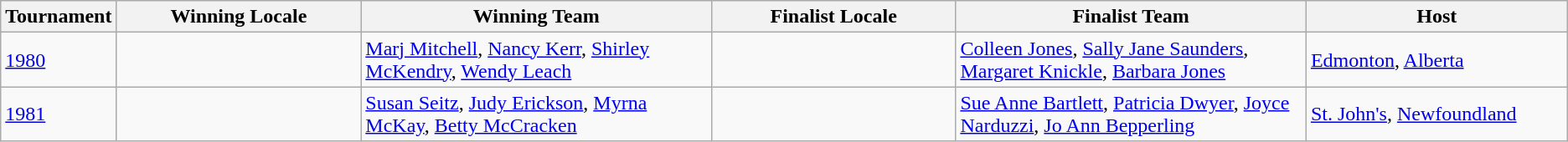<table class="wikitable">
<tr>
<th scope="col">Tournament</th>
<th scope="col" style="width:16%;">Winning Locale</th>
<th scope="col" style="width:23%;">Winning Team</th>
<th scope="col" style="width:16%;">Finalist Locale</th>
<th scope="col" style="width:23%;">Finalist Team</th>
<th scope="col" style="width:17%;">Host</th>
</tr>
<tr>
<td><a href='#'>1980</a></td>
<td></td>
<td><a href='#'>Marj Mitchell</a>, <a href='#'>Nancy Kerr</a>, <a href='#'>Shirley McKendry</a>, <a href='#'>Wendy Leach</a></td>
<td></td>
<td><a href='#'>Colleen Jones</a>, <a href='#'>Sally Jane Saunders</a>, <a href='#'>Margaret Knickle</a>, <a href='#'>Barbara Jones</a></td>
<td><a href='#'>Edmonton</a>, <a href='#'>Alberta</a></td>
</tr>
<tr>
<td><a href='#'>1981</a></td>
<td></td>
<td><a href='#'>Susan Seitz</a>, <a href='#'>Judy Erickson</a>, <a href='#'>Myrna McKay</a>, <a href='#'>Betty McCracken</a></td>
<td></td>
<td><a href='#'>Sue Anne Bartlett</a>, <a href='#'>Patricia Dwyer</a>, <a href='#'>Joyce Narduzzi</a>, <a href='#'>Jo Ann Bepperling</a></td>
<td><a href='#'>St. John's</a>, <a href='#'>Newfoundland</a></td>
</tr>
</table>
